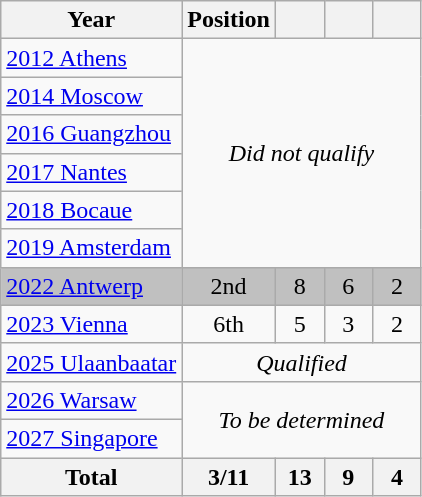<table class="wikitable" style="text-align: center;">
<tr>
<th>Year</th>
<th>Position</th>
<th width=25px></th>
<th width=25px></th>
<th width=25px></th>
</tr>
<tr>
<td style="text-align:left;"> <a href='#'>2012 Athens</a></td>
<td colspan=4 rowspan=6><em>Did not qualify</em></td>
</tr>
<tr>
<td style="text-align:left;"> <a href='#'>2014 Moscow</a></td>
</tr>
<tr>
<td style="text-align:left;"> <a href='#'>2016 Guangzhou</a></td>
</tr>
<tr>
<td style="text-align:left;"> <a href='#'>2017 Nantes</a></td>
</tr>
<tr>
<td style="text-align:left;"> <a href='#'>2018 Bocaue</a></td>
</tr>
<tr>
<td style="text-align:left;"> <a href='#'>2019 Amsterdam</a></td>
</tr>
<tr bgcolor=silver>
<td style="text-align:left;"> <a href='#'>2022 Antwerp</a></td>
<td>2nd</td>
<td>8</td>
<td>6</td>
<td>2</td>
</tr>
<tr>
<td style="text-align:left;"> <a href='#'>2023 Vienna</a></td>
<td>6th</td>
<td>5</td>
<td>3</td>
<td>2</td>
</tr>
<tr>
<td style="text-align:left;"> <a href='#'>2025 Ulaanbaatar</a></td>
<td colspan=4><em>Qualified</em></td>
</tr>
<tr>
<td style="text-align:left;"> <a href='#'>2026 Warsaw</a></td>
<td colspan=4 rowspan=2><em>To be determined</em></td>
</tr>
<tr>
<td style="text-align:left;"> <a href='#'>2027 Singapore</a></td>
</tr>
<tr>
<th>Total</th>
<th>3/11</th>
<th>13</th>
<th>9</th>
<th>4</th>
</tr>
</table>
